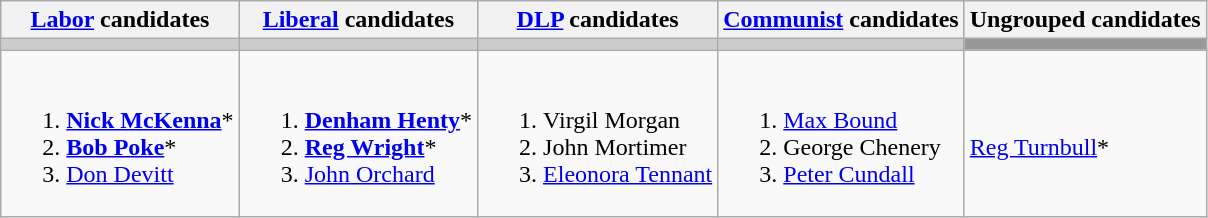<table class="wikitable">
<tr>
<th><a href='#'>Labor</a> candidates</th>
<th><a href='#'>Liberal</a> candidates</th>
<th><a href='#'>DLP</a> candidates</th>
<th><a href='#'>Communist</a> candidates</th>
<th>Ungrouped candidates</th>
</tr>
<tr bgcolor="#cccccc">
<td></td>
<td></td>
<td></td>
<td></td>
<td bgcolor="#999999"></td>
</tr>
<tr>
<td><br><ol><li><strong><a href='#'>Nick McKenna</a></strong>*</li><li><strong><a href='#'>Bob Poke</a></strong>*</li><li><a href='#'>Don Devitt</a></li></ol></td>
<td><br><ol><li><strong><a href='#'>Denham Henty</a></strong>*</li><li><strong><a href='#'>Reg Wright</a></strong>*</li><li><a href='#'>John Orchard</a></li></ol></td>
<td valign=top><br><ol><li>Virgil Morgan</li><li>John Mortimer</li><li><a href='#'>Eleonora Tennant</a></li></ol></td>
<td valign=top><br><ol><li><a href='#'>Max Bound</a></li><li>George Chenery</li><li><a href='#'>Peter Cundall</a></li></ol></td>
<td><br><a href='#'>Reg Turnbull</a>*</td>
</tr>
</table>
